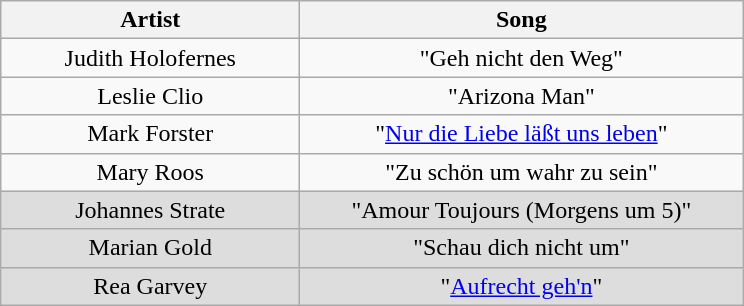<table class="wikitable plainrowheaders" style="text-align:center;" border="1">
<tr>
<th scope="col" rowspan="1" style="width:12em;">Artist</th>
<th scope="col" rowspan="1" style="width:18em;">Song</th>
</tr>
<tr>
<td scope="row">Judith Holofernes</td>
<td>"Geh nicht den Weg"</td>
</tr>
<tr>
<td scope="row">Leslie Clio</td>
<td>"Arizona Man"</td>
</tr>
<tr>
<td scope="row">Mark Forster</td>
<td>"<a href='#'>Nur die Liebe läßt uns leben</a>"</td>
</tr>
<tr>
<td scope="row">Mary Roos</td>
<td>"Zu schön um wahr zu sein"</td>
</tr>
<tr style="background:#ddd;">
<td scope="row">Johannes Strate</td>
<td>"Amour Toujours (Morgens um 5)"</td>
</tr>
<tr style="background:#ddd;">
<td scope="row">Marian Gold</td>
<td>"Schau dich nicht um"</td>
</tr>
<tr style="background:#ddd;">
<td scope="row">Rea Garvey</td>
<td>"<a href='#'>Aufrecht geh'n</a>"</td>
</tr>
</table>
